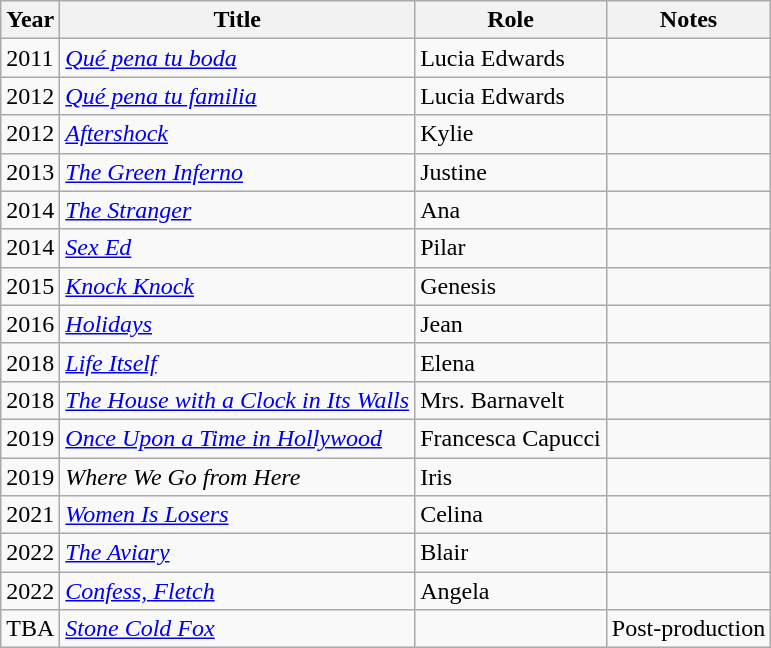<table class="wikitable plainrowheaders sortable">
<tr>
<th scope="col">Year</th>
<th scope="col">Title</th>
<th scope="col">Role</th>
<th scope="col" class="unsortable">Notes</th>
</tr>
<tr>
<td>2011</td>
<td><em><a href='#'>Qué pena tu boda</a></em></td>
<td>Lucia Edwards</td>
<td></td>
</tr>
<tr>
<td>2012</td>
<td><em><a href='#'>Qué pena tu familia</a></em></td>
<td>Lucia Edwards</td>
<td></td>
</tr>
<tr>
<td>2012</td>
<td><em><a href='#'>Aftershock</a></em></td>
<td>Kylie</td>
<td></td>
</tr>
<tr>
<td>2013</td>
<td><em><a href='#'>The Green Inferno</a></em></td>
<td>Justine</td>
<td></td>
</tr>
<tr>
<td>2014</td>
<td><em><a href='#'>The Stranger</a></em></td>
<td>Ana</td>
<td></td>
</tr>
<tr>
<td>2014</td>
<td><em><a href='#'>Sex Ed</a></em></td>
<td>Pilar</td>
<td></td>
</tr>
<tr>
<td>2015</td>
<td><em><a href='#'>Knock Knock</a></em></td>
<td>Genesis</td>
<td></td>
</tr>
<tr>
<td>2016</td>
<td><em><a href='#'>Holidays</a></em></td>
<td>Jean</td>
<td></td>
</tr>
<tr>
<td>2018</td>
<td><em><a href='#'>Life Itself</a></em></td>
<td>Elena</td>
<td></td>
</tr>
<tr>
<td>2018</td>
<td><em><a href='#'>The House with a Clock in Its Walls</a></em></td>
<td>Mrs. Barnavelt</td>
<td></td>
</tr>
<tr>
<td>2019</td>
<td><em><a href='#'>Once Upon a Time in Hollywood</a></em></td>
<td>Francesca Capucci</td>
<td></td>
</tr>
<tr>
<td>2019</td>
<td><em>Where We Go from Here</em></td>
<td>Iris</td>
<td></td>
</tr>
<tr>
<td>2021</td>
<td><em><a href='#'>Women Is Losers</a></em></td>
<td>Celina</td>
<td></td>
</tr>
<tr>
<td>2022</td>
<td><em><a href='#'>The Aviary</a></em></td>
<td>Blair</td>
<td></td>
</tr>
<tr>
<td>2022</td>
<td><em><a href='#'>Confess, Fletch</a></em></td>
<td>Angela</td>
<td></td>
</tr>
<tr>
<td>TBA</td>
<td><em><a href='#'>Stone Cold Fox</a></em></td>
<td></td>
<td>Post-production</td>
</tr>
</table>
